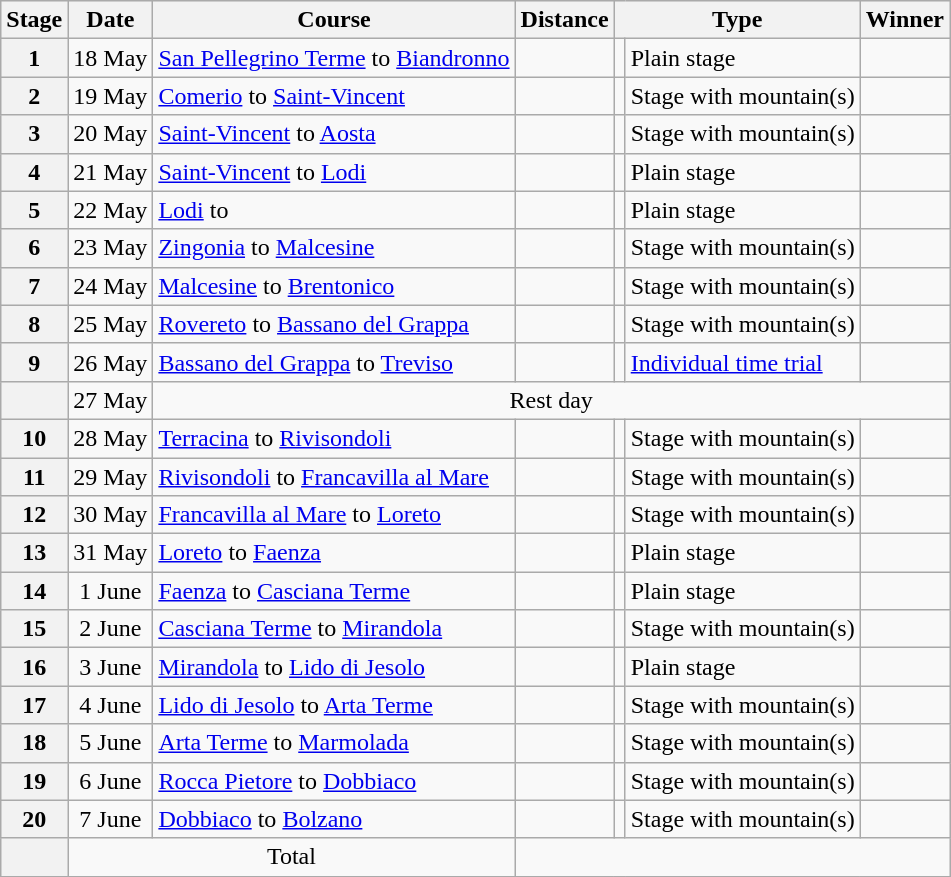<table class="wikitable">
<tr style="background:#efefef;">
<th>Stage</th>
<th>Date</th>
<th>Course</th>
<th>Distance</th>
<th colspan="2">Type</th>
<th>Winner</th>
</tr>
<tr>
<th style="text-align:center">1</th>
<td style="text-align:center;">18 May</td>
<td><a href='#'>San Pellegrino Terme</a> to <a href='#'>Biandronno</a></td>
<td style="text-align:center;"></td>
<td style="text-align:center;"></td>
<td>Plain stage</td>
<td></td>
</tr>
<tr>
<th style="text-align:center">2</th>
<td style="text-align:center;">19 May</td>
<td><a href='#'>Comerio</a> to <a href='#'>Saint-Vincent</a></td>
<td style="text-align:center;"></td>
<td style="text-align:center;"></td>
<td>Stage with mountain(s)</td>
<td></td>
</tr>
<tr>
<th style="text-align:center">3</th>
<td style="text-align:center;">20 May</td>
<td><a href='#'>Saint-Vincent</a> to <a href='#'>Aosta</a></td>
<td style="text-align:center;"></td>
<td style="text-align:center;"></td>
<td>Stage with mountain(s)</td>
<td></td>
</tr>
<tr>
<th style="text-align:center">4</th>
<td style="text-align:center;">21 May</td>
<td><a href='#'>Saint-Vincent</a> to <a href='#'>Lodi</a></td>
<td style="text-align:center;"></td>
<td style="text-align:center;"></td>
<td>Plain stage</td>
<td></td>
</tr>
<tr>
<th style="text-align:center">5</th>
<td style="text-align:center;">22 May</td>
<td><a href='#'>Lodi</a> to </td>
<td style="text-align:center;"></td>
<td style="text-align:center;"></td>
<td>Plain stage</td>
<td></td>
</tr>
<tr>
<th style="text-align:center">6</th>
<td style="text-align:center;">23 May</td>
<td><a href='#'>Zingonia</a> to <a href='#'>Malcesine</a></td>
<td style="text-align:center;"></td>
<td style="text-align:center;"></td>
<td>Stage with mountain(s)</td>
<td></td>
</tr>
<tr>
<th style="text-align:center">7</th>
<td style="text-align:center;">24 May</td>
<td><a href='#'>Malcesine</a> to <a href='#'>Brentonico</a></td>
<td style="text-align:center;"></td>
<td style="text-align:center;"></td>
<td>Stage with mountain(s)</td>
<td></td>
</tr>
<tr>
<th style="text-align:center">8</th>
<td style="text-align:center;">25 May</td>
<td><a href='#'>Rovereto</a> to <a href='#'>Bassano del Grappa</a></td>
<td style="text-align:center;"></td>
<td style="text-align:center;"></td>
<td>Stage with mountain(s)</td>
<td></td>
</tr>
<tr>
<th style="text-align:center">9</th>
<td style="text-align:center;">26 May</td>
<td><a href='#'>Bassano del Grappa</a> to <a href='#'>Treviso</a></td>
<td style="text-align:center;"></td>
<td style="text-align:center;"></td>
<td><a href='#'>Individual time trial</a></td>
<td></td>
</tr>
<tr>
<th></th>
<td align="center">27 May</td>
<td colspan="6" align=center>Rest day</td>
</tr>
<tr>
<th style="text-align:center">10</th>
<td style="text-align:center;">28 May</td>
<td><a href='#'>Terracina</a> to <a href='#'>Rivisondoli</a></td>
<td style="text-align:center;"></td>
<td style="text-align:center;"></td>
<td>Stage with mountain(s)</td>
<td></td>
</tr>
<tr>
<th style="text-align:center">11</th>
<td style="text-align:center;">29 May</td>
<td><a href='#'>Rivisondoli</a> to <a href='#'>Francavilla al Mare</a></td>
<td style="text-align:center;"></td>
<td style="text-align:center;"></td>
<td>Stage with mountain(s)</td>
<td></td>
</tr>
<tr>
<th style="text-align:center">12</th>
<td style="text-align:center;">30 May</td>
<td><a href='#'>Francavilla al Mare</a> to <a href='#'>Loreto</a></td>
<td style="text-align:center;"></td>
<td style="text-align:center;"></td>
<td>Stage with mountain(s)</td>
<td></td>
</tr>
<tr>
<th style="text-align:center">13</th>
<td style="text-align:center;">31 May</td>
<td><a href='#'>Loreto</a> to <a href='#'>Faenza</a></td>
<td style="text-align:center;"></td>
<td style="text-align:center;"></td>
<td>Plain stage</td>
<td></td>
</tr>
<tr>
<th style="text-align:center">14</th>
<td style="text-align:center;">1 June</td>
<td><a href='#'>Faenza</a> to <a href='#'>Casciana Terme</a></td>
<td style="text-align:center;"></td>
<td style="text-align:center;"></td>
<td>Plain stage</td>
<td></td>
</tr>
<tr>
<th style="text-align:center">15</th>
<td style="text-align:center;">2 June</td>
<td><a href='#'>Casciana Terme</a> to <a href='#'>Mirandola</a></td>
<td style="text-align:center;"></td>
<td style="text-align:center;"></td>
<td>Stage with mountain(s)</td>
<td></td>
</tr>
<tr>
<th style="text-align:center">16</th>
<td style="text-align:center;">3 June</td>
<td><a href='#'>Mirandola</a> to <a href='#'>Lido di Jesolo</a></td>
<td style="text-align:center;"></td>
<td style="text-align:center;"></td>
<td>Plain stage</td>
<td></td>
</tr>
<tr>
<th style="text-align:center">17</th>
<td style="text-align:center;">4 June</td>
<td><a href='#'>Lido di Jesolo</a> to <a href='#'>Arta Terme</a></td>
<td style="text-align:center;"></td>
<td style="text-align:center;"></td>
<td>Stage with mountain(s)</td>
<td></td>
</tr>
<tr>
<th style="text-align:center">18</th>
<td style="text-align:center;">5 June</td>
<td><a href='#'>Arta Terme</a> to <a href='#'>Marmolada</a></td>
<td style="text-align:center;"></td>
<td style="text-align:center;"></td>
<td>Stage with mountain(s)</td>
<td></td>
</tr>
<tr>
<th style="text-align:center">19</th>
<td style="text-align:center;">6 June</td>
<td><a href='#'>Rocca Pietore</a> to <a href='#'>Dobbiaco</a></td>
<td style="text-align:center;"></td>
<td style="text-align:center;"></td>
<td>Stage with mountain(s)</td>
<td></td>
</tr>
<tr>
<th style="text-align:center">20</th>
<td style="text-align:center;">7 June</td>
<td><a href='#'>Dobbiaco</a> to <a href='#'>Bolzano</a></td>
<td style="text-align:center;"></td>
<td style="text-align:center;"></td>
<td>Stage with mountain(s)</td>
<td></td>
</tr>
<tr>
<th></th>
<td colspan="2" align=center>Total</td>
<td colspan="5" align="center"></td>
</tr>
<tr>
</tr>
</table>
